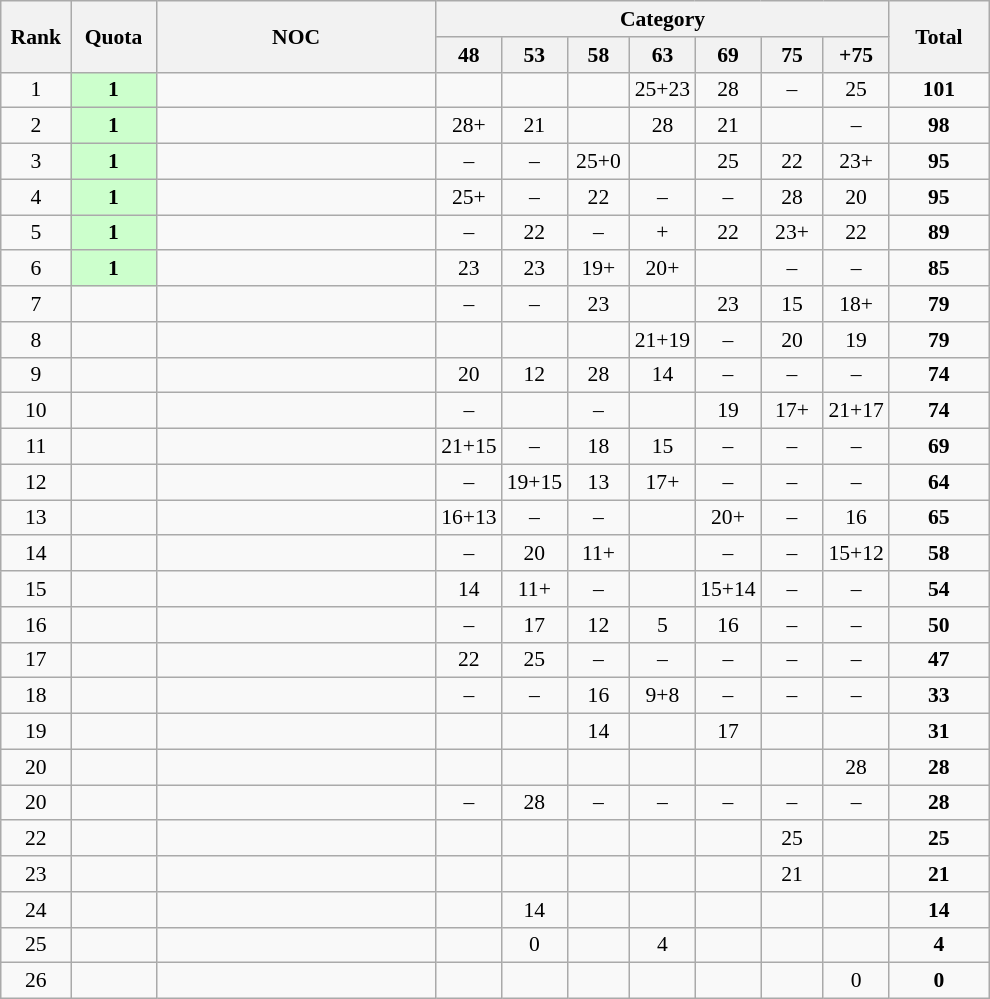<table class="wikitable" style="text-align:center; font-size:90%">
<tr>
<th rowspan=2 width=40>Rank</th>
<th rowspan=2 width=50>Quota</th>
<th rowspan=2 width=180>NOC</th>
<th colspan=7>Category</th>
<th rowspan=2 width=60>Total</th>
</tr>
<tr>
<th width=35>48</th>
<th width=35>53</th>
<th width=35>58</th>
<th width=35>63</th>
<th width=35>69</th>
<th width=35>75</th>
<th width=35>+75</th>
</tr>
<tr>
<td>1</td>
<td bgcolor=#ccffcc><strong>1</strong></td>
<td align=left></td>
<td></td>
<td></td>
<td></td>
<td>25+23</td>
<td>28</td>
<td>–</td>
<td>25</td>
<td><strong>101</strong></td>
</tr>
<tr>
<td>2</td>
<td bgcolor=#ccffcc><strong>1</strong></td>
<td align=left></td>
<td>28+</td>
<td>21</td>
<td></td>
<td>28</td>
<td>21</td>
<td></td>
<td>–</td>
<td><strong>98</strong></td>
</tr>
<tr>
<td>3</td>
<td bgcolor=#ccffcc><strong>1</strong></td>
<td align=left></td>
<td>–</td>
<td>–</td>
<td>25+0</td>
<td></td>
<td>25</td>
<td>22</td>
<td>23+</td>
<td><strong>95</strong></td>
</tr>
<tr>
<td>4</td>
<td bgcolor=#ccffcc><strong>1</strong></td>
<td align=left></td>
<td>25+</td>
<td>–</td>
<td>22</td>
<td>–</td>
<td>–</td>
<td>28</td>
<td>20</td>
<td><strong>95</strong></td>
</tr>
<tr>
<td>5</td>
<td bgcolor=#ccffcc><strong>1</strong></td>
<td align=left></td>
<td>–</td>
<td>22</td>
<td>–</td>
<td>+</td>
<td>22</td>
<td>23+</td>
<td>22</td>
<td><strong>89</strong></td>
</tr>
<tr>
<td>6</td>
<td bgcolor=#ccffcc><strong>1</strong></td>
<td align=left></td>
<td>23</td>
<td>23</td>
<td>19+</td>
<td>20+</td>
<td></td>
<td>–</td>
<td>–</td>
<td><strong>85</strong></td>
</tr>
<tr>
<td>7</td>
<td></td>
<td align=left></td>
<td>–</td>
<td>–</td>
<td>23</td>
<td></td>
<td>23</td>
<td>15</td>
<td>18+</td>
<td><strong>79</strong></td>
</tr>
<tr>
<td>8</td>
<td></td>
<td align=left></td>
<td></td>
<td></td>
<td></td>
<td>21+19</td>
<td>–</td>
<td>20</td>
<td>19</td>
<td><strong>79</strong></td>
</tr>
<tr>
<td>9</td>
<td></td>
<td align=left></td>
<td>20</td>
<td>12</td>
<td>28</td>
<td>14</td>
<td>–</td>
<td>–</td>
<td>–</td>
<td><strong>74</strong></td>
</tr>
<tr>
<td>10</td>
<td></td>
<td align=left></td>
<td>–</td>
<td></td>
<td>–</td>
<td></td>
<td>19</td>
<td>17+</td>
<td>21+17</td>
<td><strong>74</strong></td>
</tr>
<tr>
<td>11</td>
<td></td>
<td align=left></td>
<td>21+15</td>
<td>–</td>
<td>18</td>
<td>15</td>
<td>–</td>
<td>–</td>
<td>–</td>
<td><strong>69</strong></td>
</tr>
<tr>
<td>12</td>
<td></td>
<td align=left></td>
<td>–</td>
<td>19+15</td>
<td>13</td>
<td>17+</td>
<td>–</td>
<td>–</td>
<td>–</td>
<td><strong>64</strong></td>
</tr>
<tr>
<td>13</td>
<td></td>
<td align=left></td>
<td>16+13</td>
<td>–</td>
<td>–</td>
<td></td>
<td>20+</td>
<td>–</td>
<td>16</td>
<td><strong>65</strong></td>
</tr>
<tr>
<td>14</td>
<td></td>
<td align=left></td>
<td>–</td>
<td>20</td>
<td>11+</td>
<td></td>
<td>–</td>
<td>–</td>
<td>15+12</td>
<td><strong>58</strong></td>
</tr>
<tr>
<td>15</td>
<td></td>
<td align=left></td>
<td>14</td>
<td>11+</td>
<td>–</td>
<td></td>
<td>15+14</td>
<td>–</td>
<td>–</td>
<td><strong>54</strong></td>
</tr>
<tr>
<td>16</td>
<td></td>
<td align=left></td>
<td>–</td>
<td>17</td>
<td>12</td>
<td>5</td>
<td>16</td>
<td>–</td>
<td>–</td>
<td><strong>50</strong></td>
</tr>
<tr>
<td>17</td>
<td></td>
<td align=left></td>
<td>22</td>
<td>25</td>
<td>–</td>
<td>–</td>
<td>–</td>
<td>–</td>
<td>–</td>
<td><strong>47</strong></td>
</tr>
<tr>
<td>18</td>
<td></td>
<td align=left></td>
<td>–</td>
<td>–</td>
<td>16</td>
<td>9+8</td>
<td>–</td>
<td>–</td>
<td>–</td>
<td><strong>33</strong></td>
</tr>
<tr>
<td>19</td>
<td></td>
<td align=left></td>
<td></td>
<td></td>
<td>14</td>
<td></td>
<td>17</td>
<td></td>
<td></td>
<td><strong>31</strong></td>
</tr>
<tr>
<td>20</td>
<td></td>
<td align=left></td>
<td></td>
<td></td>
<td></td>
<td></td>
<td></td>
<td></td>
<td>28</td>
<td><strong>28</strong></td>
</tr>
<tr>
<td>20</td>
<td></td>
<td align=left></td>
<td>–</td>
<td>28</td>
<td>–</td>
<td>–</td>
<td>–</td>
<td>–</td>
<td>–</td>
<td><strong>28</strong></td>
</tr>
<tr>
<td>22</td>
<td></td>
<td align=left></td>
<td></td>
<td></td>
<td></td>
<td></td>
<td></td>
<td>25</td>
<td></td>
<td><strong>25</strong></td>
</tr>
<tr>
<td>23</td>
<td></td>
<td align=left></td>
<td></td>
<td></td>
<td></td>
<td></td>
<td></td>
<td>21</td>
<td></td>
<td><strong>21</strong></td>
</tr>
<tr>
<td>24</td>
<td></td>
<td align=left></td>
<td></td>
<td>14</td>
<td></td>
<td></td>
<td></td>
<td></td>
<td></td>
<td><strong>14</strong></td>
</tr>
<tr>
<td>25</td>
<td></td>
<td align=left></td>
<td></td>
<td>0</td>
<td></td>
<td>4</td>
<td></td>
<td></td>
<td></td>
<td><strong>4</strong></td>
</tr>
<tr>
<td>26</td>
<td></td>
<td align=left></td>
<td></td>
<td></td>
<td></td>
<td></td>
<td></td>
<td></td>
<td>0</td>
<td><strong>0</strong></td>
</tr>
</table>
